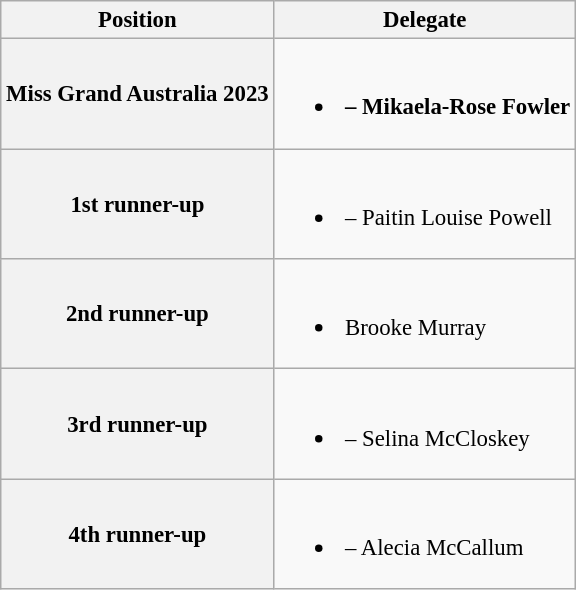<table class="wikitable" style="font-size: 95%";>
<tr>
<th>Position</th>
<th>Delegate</th>
</tr>
<tr>
<th>Miss Grand Australia 2023</th>
<td><br><ul><li><strong> – Mikaela-Rose Fowler</strong></li></ul></td>
</tr>
<tr>
<th>1st runner-up</th>
<td><br><ul><li><strong></strong> – Paitin Louise Powell</li></ul></td>
</tr>
<tr>
<th>2nd runner-up</th>
<td><br><ul><li><strong></strong> Brooke Murray</li></ul></td>
</tr>
<tr>
<th>3rd runner-up</th>
<td><br><ul><li><strong></strong> – Selina McCloskey</li></ul></td>
</tr>
<tr>
<th>4th runner-up</th>
<td><br><ul><li><strong></strong> – Alecia McCallum</li></ul></td>
</tr>
</table>
